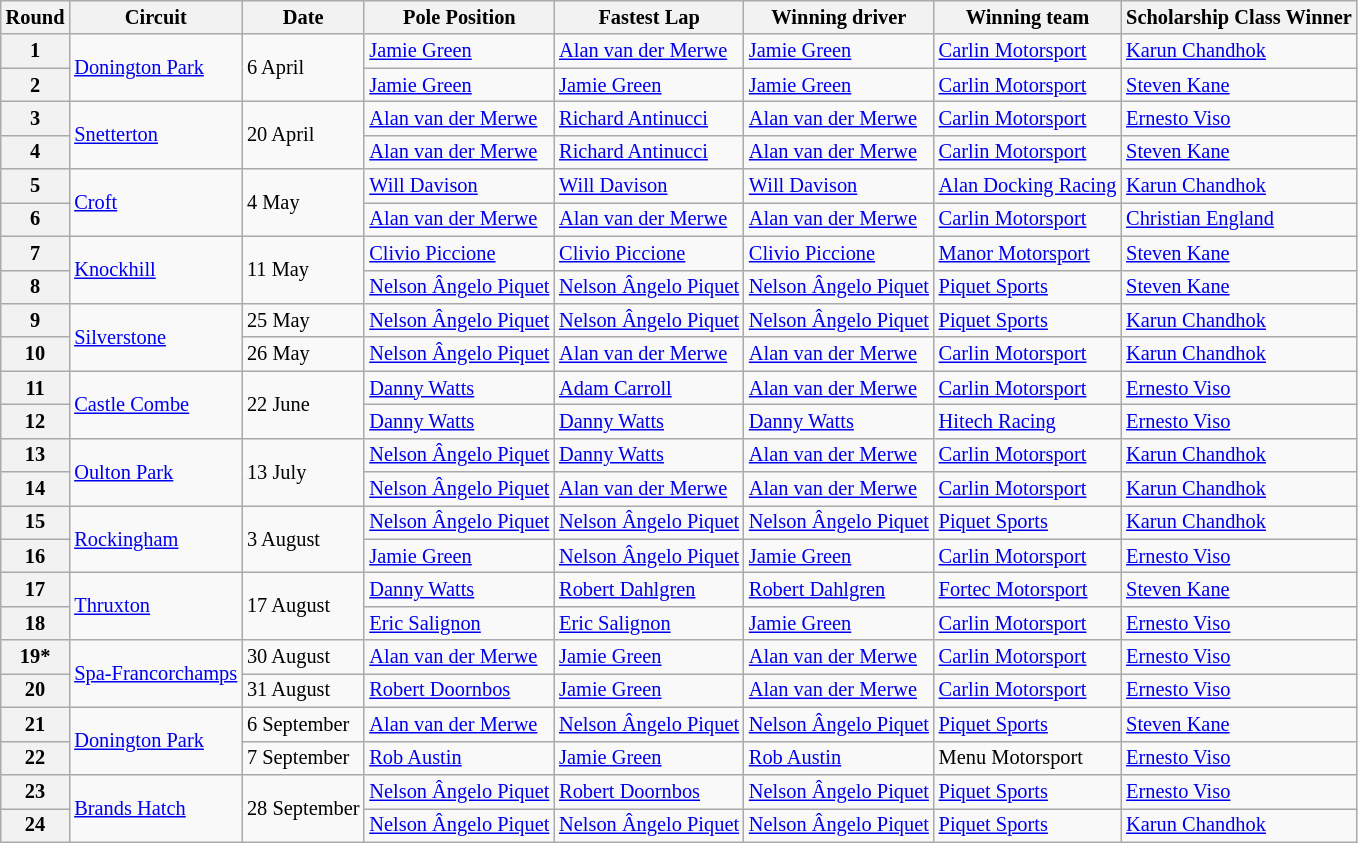<table class="wikitable" style="font-size: 85%;">
<tr>
<th nowrap>Round</th>
<th nowrap>Circuit</th>
<th nowrap>Date</th>
<th nowrap>Pole Position</th>
<th nowrap>Fastest Lap</th>
<th nowrap>Winning driver</th>
<th nowrap>Winning team</th>
<th nowrap>Scholarship Class Winner</th>
</tr>
<tr>
<th>1</th>
<td rowspan=2> <a href='#'>Donington Park</a></td>
<td rowspan=2>6 April</td>
<td> <a href='#'>Jamie Green</a></td>
<td> <a href='#'>Alan van der Merwe</a></td>
<td> <a href='#'>Jamie Green</a></td>
<td><a href='#'>Carlin Motorsport</a></td>
<td> <a href='#'>Karun Chandhok</a></td>
</tr>
<tr>
<th>2</th>
<td> <a href='#'>Jamie Green</a></td>
<td> <a href='#'>Jamie Green</a></td>
<td> <a href='#'>Jamie Green</a></td>
<td><a href='#'>Carlin Motorsport</a></td>
<td> <a href='#'>Steven Kane</a></td>
</tr>
<tr>
<th>3</th>
<td rowspan=2> <a href='#'>Snetterton</a></td>
<td rowspan=2>20 April</td>
<td> <a href='#'>Alan van der Merwe</a></td>
<td> <a href='#'>Richard Antinucci</a></td>
<td> <a href='#'>Alan van der Merwe</a></td>
<td><a href='#'>Carlin Motorsport</a></td>
<td> <a href='#'>Ernesto Viso</a></td>
</tr>
<tr>
<th>4</th>
<td> <a href='#'>Alan van der Merwe</a></td>
<td> <a href='#'>Richard Antinucci</a></td>
<td> <a href='#'>Alan van der Merwe</a></td>
<td><a href='#'>Carlin Motorsport</a></td>
<td> <a href='#'>Steven Kane</a></td>
</tr>
<tr>
<th>5</th>
<td rowspan=2> <a href='#'>Croft</a></td>
<td rowspan=2>4 May</td>
<td> <a href='#'>Will Davison</a></td>
<td> <a href='#'>Will Davison</a></td>
<td> <a href='#'>Will Davison</a></td>
<td nowrap><a href='#'>Alan Docking Racing</a></td>
<td> <a href='#'>Karun Chandhok</a></td>
</tr>
<tr>
<th>6</th>
<td> <a href='#'>Alan van der Merwe</a></td>
<td> <a href='#'>Alan van der Merwe</a></td>
<td> <a href='#'>Alan van der Merwe</a></td>
<td><a href='#'>Carlin Motorsport</a></td>
<td> <a href='#'>Christian England</a></td>
</tr>
<tr>
<th>7</th>
<td rowspan=2> <a href='#'>Knockhill</a></td>
<td rowspan=2>11 May</td>
<td> <a href='#'>Clivio Piccione</a></td>
<td> <a href='#'>Clivio Piccione</a></td>
<td> <a href='#'>Clivio Piccione</a></td>
<td><a href='#'>Manor Motorsport</a></td>
<td> <a href='#'>Steven Kane</a></td>
</tr>
<tr>
<th>8</th>
<td nowrap> <a href='#'>Nelson Ângelo Piquet</a></td>
<td nowrap> <a href='#'>Nelson Ângelo Piquet</a></td>
<td nowrap> <a href='#'>Nelson Ângelo Piquet</a></td>
<td><a href='#'>Piquet Sports</a></td>
<td> <a href='#'>Steven Kane</a></td>
</tr>
<tr>
<th>9</th>
<td rowspan=2> <a href='#'>Silverstone</a></td>
<td>25 May</td>
<td> <a href='#'>Nelson Ângelo Piquet</a></td>
<td> <a href='#'>Nelson Ângelo Piquet</a></td>
<td> <a href='#'>Nelson Ângelo Piquet</a></td>
<td><a href='#'>Piquet Sports</a></td>
<td> <a href='#'>Karun Chandhok</a></td>
</tr>
<tr>
<th>10</th>
<td>26 May</td>
<td> <a href='#'>Nelson Ângelo Piquet</a></td>
<td> <a href='#'>Alan van der Merwe</a></td>
<td> <a href='#'>Alan van der Merwe</a></td>
<td><a href='#'>Carlin Motorsport</a></td>
<td> <a href='#'>Karun Chandhok</a></td>
</tr>
<tr>
<th>11</th>
<td rowspan=2> <a href='#'>Castle Combe</a></td>
<td rowspan=2>22 June</td>
<td> <a href='#'>Danny Watts</a></td>
<td> <a href='#'>Adam Carroll</a></td>
<td> <a href='#'>Alan van der Merwe</a></td>
<td><a href='#'>Carlin Motorsport</a></td>
<td> <a href='#'>Ernesto Viso</a></td>
</tr>
<tr>
<th>12</th>
<td> <a href='#'>Danny Watts</a></td>
<td> <a href='#'>Danny Watts</a></td>
<td> <a href='#'>Danny Watts</a></td>
<td><a href='#'>Hitech Racing</a></td>
<td> <a href='#'>Ernesto Viso</a></td>
</tr>
<tr>
<th>13</th>
<td rowspan=2> <a href='#'>Oulton Park</a></td>
<td rowspan=2>13 July</td>
<td> <a href='#'>Nelson Ângelo Piquet</a></td>
<td> <a href='#'>Danny Watts</a></td>
<td> <a href='#'>Alan van der Merwe</a></td>
<td><a href='#'>Carlin Motorsport</a></td>
<td> <a href='#'>Karun Chandhok</a></td>
</tr>
<tr>
<th>14</th>
<td> <a href='#'>Nelson Ângelo Piquet</a></td>
<td> <a href='#'>Alan van der Merwe</a></td>
<td> <a href='#'>Alan van der Merwe</a></td>
<td><a href='#'>Carlin Motorsport</a></td>
<td> <a href='#'>Karun Chandhok</a></td>
</tr>
<tr>
<th>15</th>
<td rowspan=2> <a href='#'>Rockingham</a></td>
<td rowspan=2>3 August</td>
<td> <a href='#'>Nelson Ângelo Piquet</a></td>
<td> <a href='#'>Nelson Ângelo Piquet</a></td>
<td> <a href='#'>Nelson Ângelo Piquet</a></td>
<td><a href='#'>Piquet Sports</a></td>
<td> <a href='#'>Karun Chandhok</a></td>
</tr>
<tr>
<th>16</th>
<td> <a href='#'>Jamie Green</a></td>
<td> <a href='#'>Nelson Ângelo Piquet</a></td>
<td> <a href='#'>Jamie Green</a></td>
<td><a href='#'>Carlin Motorsport</a></td>
<td> <a href='#'>Ernesto Viso</a></td>
</tr>
<tr>
<th>17</th>
<td rowspan=2> <a href='#'>Thruxton</a></td>
<td rowspan=2>17 August</td>
<td> <a href='#'>Danny Watts</a></td>
<td> <a href='#'>Robert Dahlgren</a></td>
<td> <a href='#'>Robert Dahlgren</a></td>
<td><a href='#'>Fortec Motorsport</a></td>
<td> <a href='#'>Steven Kane</a></td>
</tr>
<tr>
<th>18</th>
<td> <a href='#'>Eric Salignon</a></td>
<td> <a href='#'>Eric Salignon</a></td>
<td> <a href='#'>Jamie Green</a></td>
<td><a href='#'>Carlin Motorsport</a></td>
<td> <a href='#'>Ernesto Viso</a></td>
</tr>
<tr>
<th>19*</th>
<td rowspan=2 nowrap> <a href='#'>Spa-Francorchamps</a></td>
<td>30 August</td>
<td> <a href='#'>Alan van der Merwe</a></td>
<td> <a href='#'>Jamie Green</a></td>
<td> <a href='#'>Alan van der Merwe</a></td>
<td><a href='#'>Carlin Motorsport</a></td>
<td> <a href='#'>Ernesto Viso</a></td>
</tr>
<tr>
<th>20</th>
<td>31 August</td>
<td> <a href='#'>Robert Doornbos</a></td>
<td> <a href='#'>Jamie Green</a></td>
<td> <a href='#'>Alan van der Merwe</a></td>
<td><a href='#'>Carlin Motorsport</a></td>
<td> <a href='#'>Ernesto Viso</a></td>
</tr>
<tr>
<th>21</th>
<td rowspan=2> <a href='#'>Donington Park</a></td>
<td>6 September</td>
<td> <a href='#'>Alan van der Merwe</a></td>
<td> <a href='#'>Nelson Ângelo Piquet</a></td>
<td> <a href='#'>Nelson Ângelo Piquet</a></td>
<td><a href='#'>Piquet Sports</a></td>
<td> <a href='#'>Steven Kane</a></td>
</tr>
<tr>
<th>22</th>
<td>7 September</td>
<td> <a href='#'>Rob Austin</a></td>
<td> <a href='#'>Jamie Green</a></td>
<td> <a href='#'>Rob Austin</a></td>
<td>Menu Motorsport</td>
<td> <a href='#'>Ernesto Viso</a></td>
</tr>
<tr>
<th>23</th>
<td rowspan=2> <a href='#'>Brands Hatch</a></td>
<td rowspan=2 nowrap>28 September</td>
<td> <a href='#'>Nelson Ângelo Piquet</a></td>
<td> <a href='#'>Robert Doornbos</a></td>
<td> <a href='#'>Nelson Ângelo Piquet</a></td>
<td><a href='#'>Piquet Sports</a></td>
<td> <a href='#'>Ernesto Viso</a></td>
</tr>
<tr>
<th>24</th>
<td> <a href='#'>Nelson Ângelo Piquet</a></td>
<td> <a href='#'>Nelson Ângelo Piquet</a></td>
<td> <a href='#'>Nelson Ângelo Piquet</a></td>
<td><a href='#'>Piquet Sports</a></td>
<td> <a href='#'>Karun Chandhok</a></td>
</tr>
</table>
